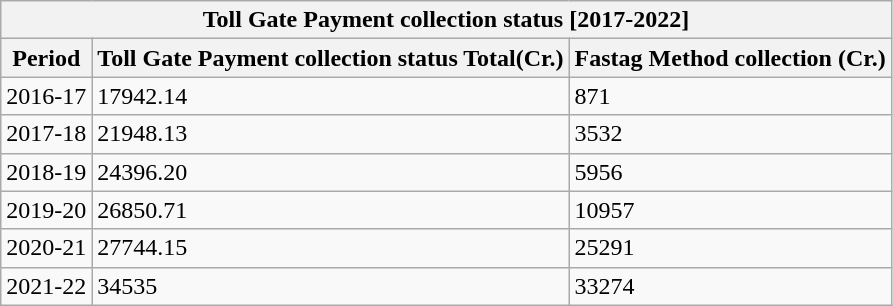<table class="wikitable sortable">
<tr>
<th colspan="4">Toll Gate Payment collection status [2017-2022]</th>
</tr>
<tr>
<th>Period</th>
<th>Toll Gate Payment collection status Total(Cr.)</th>
<th>Fastag Method collection (Cr.)</th>
</tr>
<tr>
<td>2016-17</td>
<td>17942.14</td>
<td>871</td>
</tr>
<tr>
<td>2017-18</td>
<td>21948.13</td>
<td>3532</td>
</tr>
<tr>
<td>2018-19</td>
<td>24396.20</td>
<td>5956</td>
</tr>
<tr>
<td>2019-20</td>
<td>26850.71</td>
<td>10957</td>
</tr>
<tr>
<td>2020-21</td>
<td>27744.15</td>
<td>25291</td>
</tr>
<tr>
<td>2021-22</td>
<td>34535</td>
<td>33274</td>
</tr>
</table>
